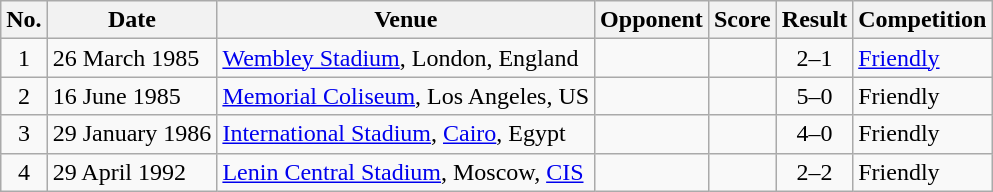<table class="wikitable sortable">
<tr>
<th scope="col">No.</th>
<th scope="col">Date</th>
<th scope="col">Venue</th>
<th scope="col">Opponent</th>
<th scope="col">Score</th>
<th scope="col">Result</th>
<th scope="col">Competition</th>
</tr>
<tr>
<td align="center">1</td>
<td>26 March 1985</td>
<td><a href='#'>Wembley Stadium</a>, London, England</td>
<td></td>
<td></td>
<td align="center">2–1</td>
<td><a href='#'>Friendly</a></td>
</tr>
<tr>
<td align="center">2</td>
<td>16 June 1985</td>
<td><a href='#'>Memorial Coliseum</a>, Los Angeles, US</td>
<td></td>
<td></td>
<td align="center">5–0</td>
<td>Friendly</td>
</tr>
<tr>
<td align="center">3</td>
<td>29 January 1986</td>
<td><a href='#'>International Stadium</a>, <a href='#'>Cairo</a>, Egypt</td>
<td></td>
<td></td>
<td align="center">4–0</td>
<td>Friendly</td>
</tr>
<tr>
<td align="center">4</td>
<td>29 April 1992</td>
<td><a href='#'>Lenin Central Stadium</a>, Moscow, <a href='#'>CIS</a></td>
<td></td>
<td></td>
<td align="center">2–2</td>
<td>Friendly</td>
</tr>
</table>
